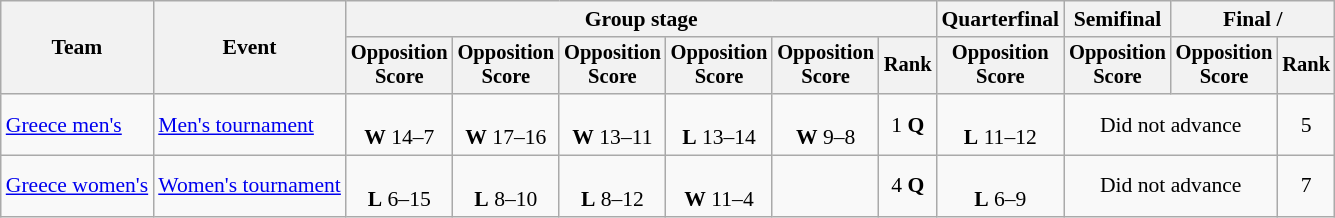<table class=wikitable style=font-size:90%;text-align:center>
<tr>
<th rowspan=2>Team</th>
<th rowspan=2>Event</th>
<th colspan=6>Group stage</th>
<th>Quarterfinal</th>
<th>Semifinal</th>
<th colspan=2>Final / </th>
</tr>
<tr style=font-size:95%>
<th>Opposition<br>Score</th>
<th>Opposition<br>Score</th>
<th>Opposition<br>Score</th>
<th>Opposition<br>Score</th>
<th>Opposition<br>Score</th>
<th>Rank</th>
<th>Opposition<br>Score</th>
<th>Opposition<br>Score</th>
<th>Opposition<br>Score</th>
<th>Rank</th>
</tr>
<tr>
<td align=left><a href='#'>Greece men's</a></td>
<td align=left><a href='#'>Men's tournament</a></td>
<td><br><strong>W</strong> 14–7</td>
<td><br><strong>W</strong> 17–16</td>
<td><br><strong>W</strong> 13–11</td>
<td><br><strong>L</strong> 13–14</td>
<td><br><strong>W</strong> 9–8</td>
<td>1 <strong>Q</strong></td>
<td><br><strong>L</strong> 11–12</td>
<td colspan=2>Did not advance</td>
<td>5</td>
</tr>
<tr>
<td align=left><a href='#'>Greece women's</a></td>
<td align=left><a href='#'>Women's tournament</a></td>
<td><br><strong>L</strong> 6–15</td>
<td><br><strong>L</strong> 8–10</td>
<td><br><strong>L</strong> 8–12</td>
<td><br><strong>W</strong> 11–4</td>
<td></td>
<td>4 <strong>Q</strong></td>
<td><br><strong>L</strong> 6–9</td>
<td colspan=2>Did not advance</td>
<td>7</td>
</tr>
</table>
